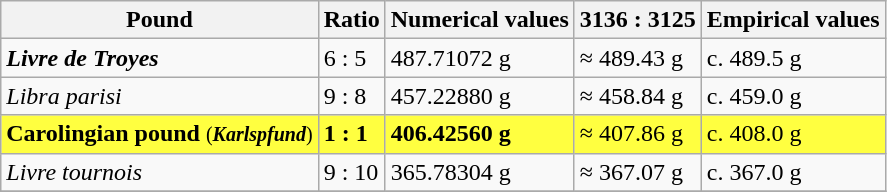<table class="wikitable">
<tr>
<th>Pound</th>
<th>Ratio</th>
<th>Numerical values</th>
<th>3136 : 3125</th>
<th>Empirical values</th>
</tr>
<tr style="background: #f9f9f9">
<td><strong><em>Livre de Troyes</em></strong></td>
<td>6 : 5</td>
<td>487.71072 g</td>
<td>≈ 489.43 g</td>
<td>c. 489.5 g</td>
</tr>
<tr style="background: #f9f9f9">
<td><em>Libra parisi</em></td>
<td>9 : 8</td>
<td>457.22880 g</td>
<td>≈ 458.84 g</td>
<td>c. 459.0 g</td>
</tr>
<tr style="background: #FFFF40">
<td><strong>Carolingian pound</strong> <small>(<strong><em>Karlspfund</em></strong>)</small></td>
<td><strong>1 : 1</strong></td>
<td><strong>406.42560 g</strong></td>
<td>≈ 407.86 g</td>
<td>c. 408.0 g</td>
</tr>
<tr>
<td><em>Livre tournois</em></td>
<td>9 : 10</td>
<td>365.78304 g</td>
<td>≈ 367.07 g</td>
<td>c. 367.0 g</td>
</tr>
<tr>
</tr>
</table>
